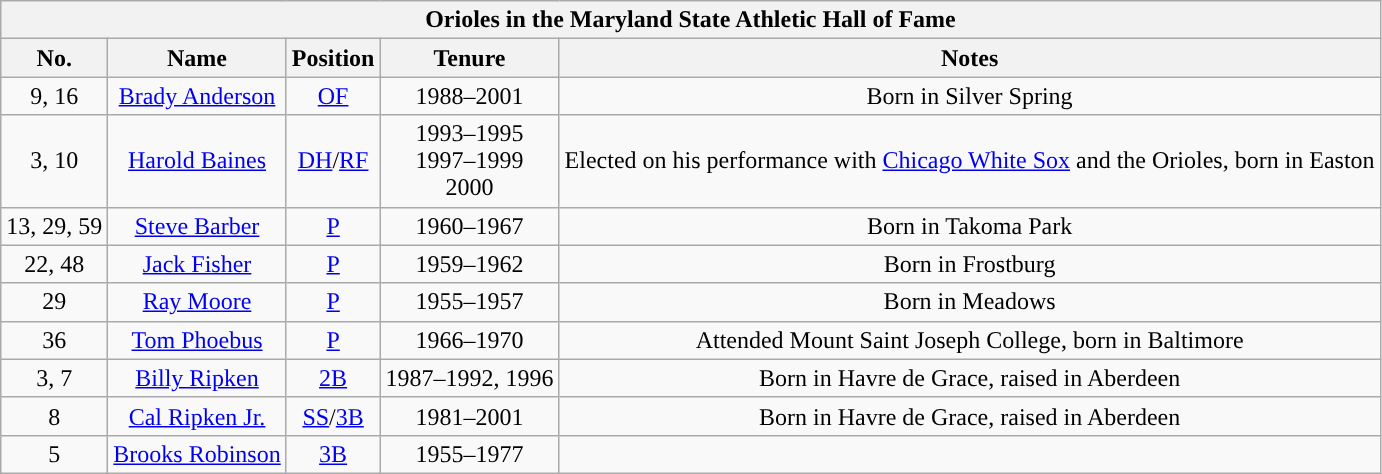<table class="wikitable" style="text-align:center">
<tr>
<th colspan="5"><strong>Orioles in the Maryland State Athletic Hall of Fame</strong></th>
</tr>
<tr>
<th>No.</th>
<th>Name</th>
<th>Position</th>
<th>Tenure</th>
<th>Notes</th>
</tr>
<tr>
<td>9, 16</td>
<td><a href='#'>Brady Anderson</a></td>
<td><a href='#'>OF</a></td>
<td>1988–2001</td>
<td>Born in Silver Spring</td>
</tr>
<tr>
<td>3, 10</td>
<td><a href='#'>Harold Baines</a></td>
<td><a href='#'>DH</a>/<a href='#'>RF</a></td>
<td>1993–1995<br>1997–1999<br>2000</td>
<td>Elected on his performance with <a href='#'>Chicago White Sox</a> and the Orioles, born in Easton</td>
</tr>
<tr>
<td>13, 29, 59</td>
<td><a href='#'>Steve Barber</a></td>
<td><a href='#'>P</a></td>
<td>1960–1967</td>
<td>Born in Takoma Park</td>
</tr>
<tr>
<td>22, 48</td>
<td><a href='#'>Jack Fisher</a></td>
<td><a href='#'>P</a></td>
<td>1959–1962</td>
<td>Born in Frostburg</td>
</tr>
<tr>
<td>29</td>
<td><a href='#'>Ray Moore</a></td>
<td><a href='#'>P</a></td>
<td>1955–1957</td>
<td>Born in Meadows</td>
</tr>
<tr>
<td>36</td>
<td><a href='#'>Tom Phoebus</a></td>
<td><a href='#'>P</a></td>
<td>1966–1970</td>
<td>Attended Mount Saint Joseph College, born in Baltimore</td>
</tr>
<tr>
<td>3, 7</td>
<td><a href='#'>Billy Ripken</a></td>
<td><a href='#'>2B</a></td>
<td>1987–1992, 1996</td>
<td>Born in Havre de Grace, raised in Aberdeen</td>
</tr>
<tr>
<td>8</td>
<td><a href='#'>Cal Ripken Jr.</a></td>
<td><a href='#'>SS</a>/<a href='#'>3B</a></td>
<td>1981–2001</td>
<td>Born in Havre de Grace, raised in Aberdeen</td>
</tr>
<tr>
<td>5</td>
<td><a href='#'>Brooks Robinson</a></td>
<td><a href='#'>3B</a></td>
<td>1955–1977</td>
<td></td>
</tr>
</table>
